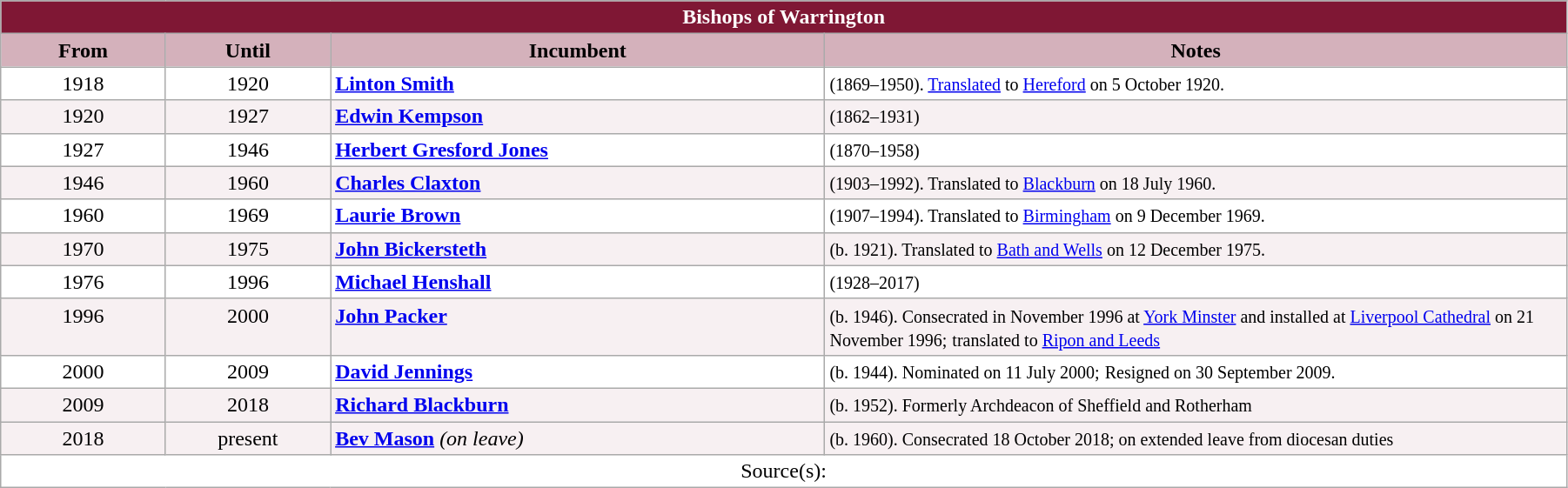<table class="wikitable" style="width:95%;" border="1" cellpadding="2">
<tr>
<th colspan="4" style="background-color: #7F1734; color: white;">Bishops of Warrington</th>
</tr>
<tr valign=top>
<th style="background-color:#D4B1BB" width="10%">From</th>
<th style="background-color:#D4B1BB" width="10%">Until</th>
<th style="background-color:#D4B1BB" width="30%">Incumbent</th>
<th style="background-color:#D4B1BB" width="45%">Notes</th>
</tr>
<tr valign=top style="background:white;">
<td align="center">1918</td>
<td align="center">1920</td>
<td><strong><a href='#'>Linton Smith</a></strong></td>
<td><small>(1869–1950). <a href='#'>Translated</a> to <a href='#'>Hereford</a> on 5 October 1920.</small></td>
</tr>
<tr valign=top style="background:#F7F0F2;">
<td align="center">1920</td>
<td align="center">1927</td>
<td><strong><a href='#'>Edwin Kempson</a></strong></td>
<td><small>(1862–1931)</small></td>
</tr>
<tr valign=top style="background:white;">
<td align="center">1927</td>
<td align="center">1946</td>
<td><strong><a href='#'>Herbert Gresford Jones</a></strong></td>
<td><small>(1870–1958)</small></td>
</tr>
<tr valign=top style="background:#F7F0F2;">
<td align="center">1946</td>
<td align="center">1960</td>
<td><strong><a href='#'>Charles Claxton</a></strong></td>
<td><small>(1903–1992). Translated to <a href='#'>Blackburn</a> on 18 July 1960.</small></td>
</tr>
<tr valign=top style="background:white;">
<td align="center">1960</td>
<td align="center">1969</td>
<td><strong><a href='#'>Laurie Brown</a></strong></td>
<td><small>(1907–1994). Translated to <a href='#'>Birmingham</a> on 9 December 1969.</small></td>
</tr>
<tr valign=top style="background:#F7F0F2;">
<td align="center">1970</td>
<td align="center">1975</td>
<td><strong><a href='#'>John Bickersteth</a></strong></td>
<td><small>(b. 1921). Translated to <a href='#'>Bath and Wells</a> on 12 December 1975.</small></td>
</tr>
<tr valign=top style="background:white;">
<td align="center">1976</td>
<td align="center">1996</td>
<td><strong><a href='#'>Michael Henshall</a></strong></td>
<td><small>(1928–2017)</small></td>
</tr>
<tr valign=top style="background:#F7F0F2;">
<td align="center">1996</td>
<td align="center">2000</td>
<td><strong><a href='#'>John Packer</a></strong></td>
<td><small>(b. 1946). Consecrated in November 1996 at <a href='#'>York Minster</a> and installed at <a href='#'>Liverpool Cathedral</a> on 21 November 1996;</small> <small>translated to <a href='#'>Ripon and Leeds</a></small></td>
</tr>
<tr valign=top style="background:white;">
<td align="center">2000</td>
<td align="center">2009</td>
<td><strong><a href='#'>David Jennings</a></strong></td>
<td><small>(b. 1944). Nominated on 11 July 2000;</small> <small>Resigned on 30 September 2009.</small></td>
</tr>
<tr valign=top style="background:#F7F0F2;">
<td align="center">2009</td>
<td align="center">2018</td>
<td><strong><a href='#'>Richard Blackburn</a></strong></td>
<td><small>(b. 1952). Formerly Archdeacon of Sheffield and Rotherham</small></td>
</tr>
<tr valign=top style="background:#F7F0F2;">
<td align="center">2018</td>
<td align="center">present</td>
<td><strong><a href='#'>Bev Mason</a></strong> <em>(on leave)</em></td>
<td><small>(b. 1960). Consecrated 18 October 2018; on extended leave from diocesan duties</small></td>
</tr>
<tr valign=top style="background:white;">
<td align="center" colspan="4">Source(s):</td>
</tr>
</table>
